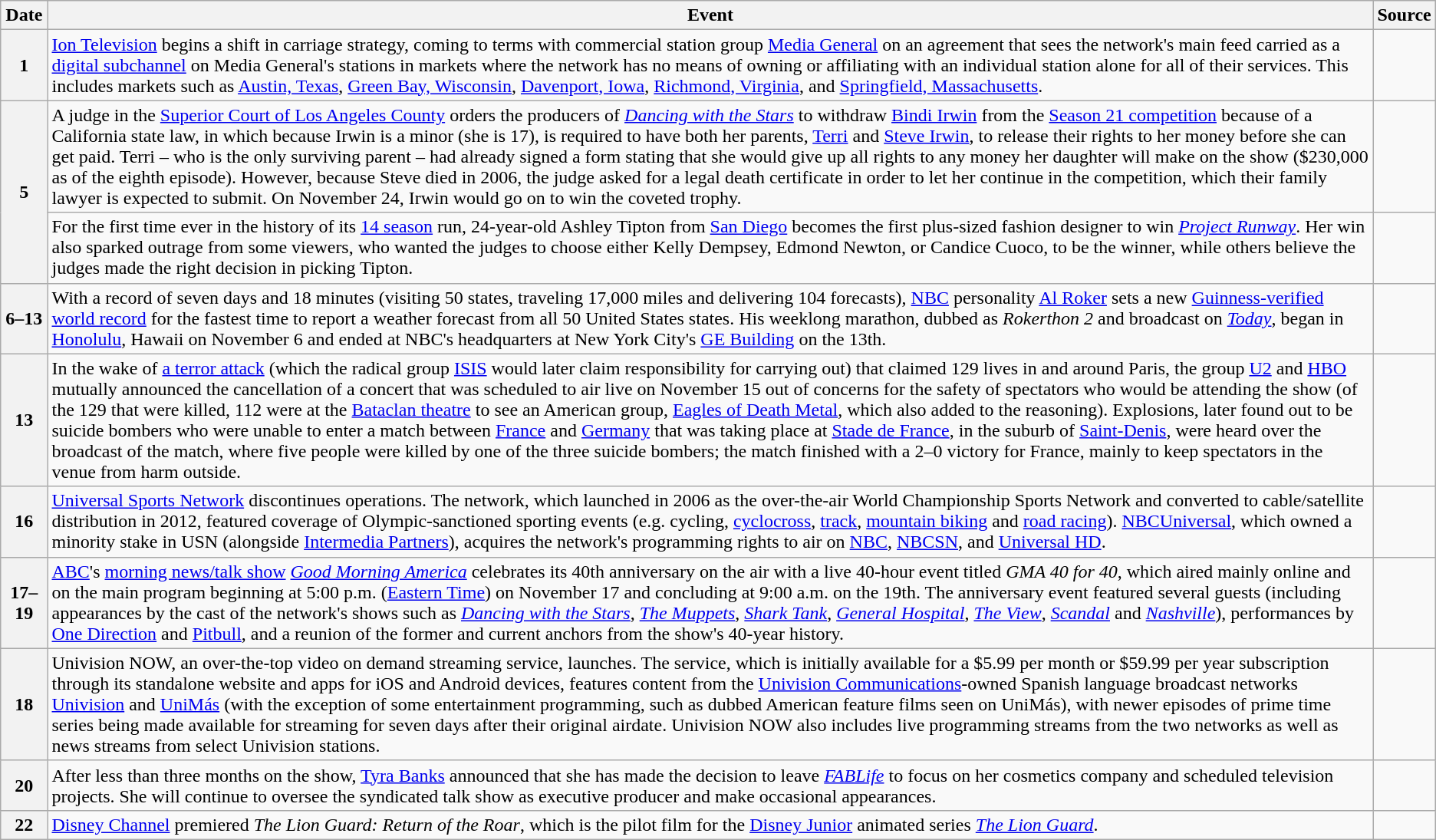<table class="wikitable">
<tr>
<th>Date</th>
<th>Event</th>
<th>Source</th>
</tr>
<tr>
<th>1</th>
<td><a href='#'>Ion Television</a> begins a shift in carriage strategy, coming to terms with commercial station group <a href='#'>Media General</a> on an agreement that sees the network's main feed carried as a <a href='#'>digital subchannel</a> on Media General's stations in markets where the network has no means of owning or affiliating with an individual station alone for all of their services. This includes markets such as <a href='#'>Austin, Texas</a>, <a href='#'>Green Bay, Wisconsin</a>, <a href='#'>Davenport, Iowa</a>, <a href='#'>Richmond, Virginia</a>, and <a href='#'>Springfield, Massachusetts</a>.</td>
<td></td>
</tr>
<tr>
<th rowspan="2">5</th>
<td>A judge in the <a href='#'>Superior Court of Los Angeles County</a> orders the producers of <em><a href='#'>Dancing with the Stars</a></em> to withdraw <a href='#'>Bindi Irwin</a> from the <a href='#'>Season 21 competition</a> because of a California state law, in which because Irwin is a minor (she is 17), is required to have both her parents, <a href='#'>Terri</a> and <a href='#'>Steve Irwin</a>, to release their rights to her money before she can get paid. Terri – who is the only surviving parent – had already signed a form stating that she would give up all rights to any money her daughter will make on the show ($230,000 as of the eighth episode). However, because Steve died in 2006, the judge asked for a legal death certificate in order to let her continue in the competition, which their family lawyer is expected to submit. On November 24, Irwin would go on to win the coveted trophy.</td>
<td><br></td>
</tr>
<tr>
<td>For the first time ever in the history of its <a href='#'>14 season</a> run, 24-year-old Ashley Tipton from <a href='#'>San Diego</a> becomes the first plus-sized fashion designer to win <em><a href='#'>Project Runway</a></em>. Her win also sparked outrage from some viewers, who wanted the judges to choose either Kelly Dempsey, Edmond Newton, or Candice Cuoco, to be the winner, while others believe the judges made the right decision in picking Tipton.</td>
<td></td>
</tr>
<tr>
<th>6–13</th>
<td>With a record of seven days and 18 minutes (visiting 50 states, traveling 17,000 miles and delivering 104 forecasts), <a href='#'>NBC</a> personality <a href='#'>Al Roker</a> sets a new <a href='#'>Guinness-verified world record</a> for the fastest time to report a weather forecast from all 50 United States states. His weeklong marathon, dubbed as <em>Rokerthon 2</em> and broadcast on <em><a href='#'>Today</a></em>, began in <a href='#'>Honolulu</a>, Hawaii on November 6 and ended at NBC's headquarters at New York City's <a href='#'>GE Building</a> on the 13th.</td>
<td></td>
</tr>
<tr>
<th>13</th>
<td>In the wake of <a href='#'>a terror attack</a> (which the radical group <a href='#'>ISIS</a> would later claim responsibility for carrying out) that claimed 129 lives in and around Paris, the group <a href='#'>U2</a> and <a href='#'>HBO</a> mutually announced the cancellation of a concert that was scheduled to air live on November 15 out of concerns for the safety of spectators who would be attending the show (of the 129 that were killed, 112 were at the <a href='#'>Bataclan theatre</a> to see an American group, <a href='#'>Eagles of Death Metal</a>, which also added to the reasoning). Explosions, later found out to be suicide bombers who were unable to enter a match between <a href='#'>France</a> and <a href='#'>Germany</a> that was taking place at <a href='#'>Stade de France</a>, in the suburb of <a href='#'>Saint-Denis</a>, were heard over the broadcast of the match, where five people were killed by one of the three suicide bombers; the match finished with a 2–0 victory for France, mainly to keep spectators in the venue from harm outside.</td>
<td><br><br></td>
</tr>
<tr>
<th>16</th>
<td><a href='#'>Universal Sports Network</a> discontinues operations. The network, which launched in 2006 as the over-the-air World Championship Sports Network and converted to cable/satellite distribution in 2012, featured coverage of Olympic-sanctioned sporting events (e.g. cycling, <a href='#'>cyclocross</a>, <a href='#'>track</a>, <a href='#'>mountain biking</a> and <a href='#'>road racing</a>). <a href='#'>NBCUniversal</a>, which owned a minority stake in USN (alongside <a href='#'>Intermedia Partners</a>), acquires the network's programming rights to air on <a href='#'>NBC</a>, <a href='#'>NBCSN</a>, and <a href='#'>Universal HD</a>.</td>
<td></td>
</tr>
<tr>
<th>17–19</th>
<td><a href='#'>ABC</a>'s <a href='#'>morning news/talk show</a> <em><a href='#'>Good Morning America</a></em> celebrates its 40th anniversary on the air with a live 40-hour event titled <em>GMA 40 for 40</em>, which aired mainly online and on the main program beginning at 5:00 p.m. (<a href='#'>Eastern Time</a>) on November 17 and concluding at 9:00 a.m. on the 19th. The anniversary event featured several guests (including appearances by the cast of the network's shows such as <em><a href='#'>Dancing with the Stars</a></em>, <em><a href='#'>The Muppets</a></em>, <em><a href='#'>Shark Tank</a></em>, <em><a href='#'>General Hospital</a></em>, <em><a href='#'>The View</a></em>, <em><a href='#'>Scandal</a></em> and <em><a href='#'>Nashville</a></em>), performances by <a href='#'>One Direction</a> and <a href='#'>Pitbull</a>, and a reunion of the former and current anchors from the show's 40-year history.</td>
<td></td>
</tr>
<tr>
<th>18</th>
<td>Univision NOW, an over-the-top video on demand streaming service, launches. The service, which is initially available for a $5.99 per month or $59.99 per year subscription through its standalone website and apps for iOS and Android devices, features content from the <a href='#'>Univision Communications</a>-owned Spanish language broadcast networks <a href='#'>Univision</a> and <a href='#'>UniMás</a> (with the exception of some entertainment programming, such as dubbed American feature films seen on UniMás), with newer episodes of prime time series being made available for streaming for seven days after their original airdate. Univision NOW also includes live programming streams from the two networks as well as news streams from select Univision stations.</td>
<td><br><br></td>
</tr>
<tr>
<th>20</th>
<td>After less than three months on the show, <a href='#'>Tyra Banks</a> announced that she has made the decision to leave <em><a href='#'>FABLife</a></em> to focus on her cosmetics company and scheduled television projects. She will continue to oversee the syndicated talk show as executive producer and make occasional appearances.</td>
<td></td>
</tr>
<tr>
<th>22</th>
<td><a href='#'>Disney Channel</a> premiered <em>The Lion Guard: Return of the Roar</em>, which is the pilot film for the <a href='#'>Disney Junior</a> animated series <em><a href='#'>The Lion Guard</a></em>.</td>
<td></td>
</tr>
</table>
